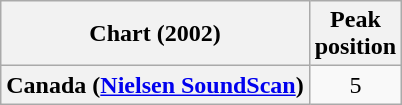<table class="wikitable plainrowheaders" style="text-align:center">
<tr>
<th scope="col">Chart (2002)</th>
<th scope="col">Peak<br>position</th>
</tr>
<tr>
<th scope="row">Canada (<a href='#'>Nielsen SoundScan</a>)</th>
<td>5</td>
</tr>
</table>
